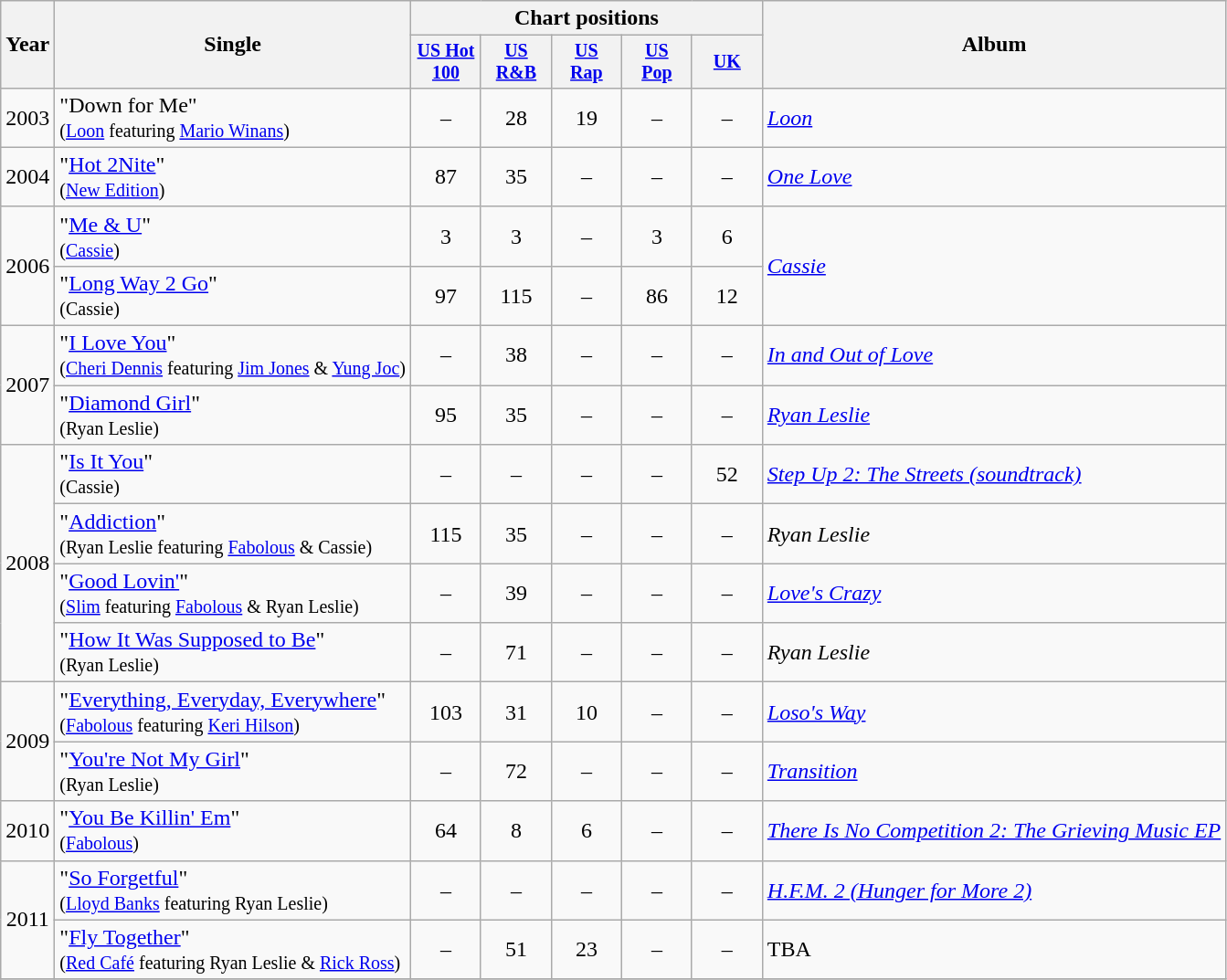<table class="wikitable" style="text-align:center;">
<tr>
<th rowspan="2">Year</th>
<th rowspan="2">Single</th>
<th colspan="5">Chart positions</th>
<th rowspan="2">Album</th>
</tr>
<tr style="font-size:smaller;">
<th width="45"><a href='#'>US Hot 100</a></th>
<th width="45"><a href='#'>US<br>R&B</a></th>
<th width="45"><a href='#'>US<br>Rap</a></th>
<th width="45"><a href='#'>US<br> Pop</a></th>
<th width="45"><a href='#'>UK</a></th>
</tr>
<tr>
<td valign="center" rowspan="1">2003</td>
<td align="left">"Down for Me"<br><small>(<a href='#'>Loon</a> featuring <a href='#'>Mario Winans</a>)</small></td>
<td>–</td>
<td>28</td>
<td>19</td>
<td>–</td>
<td>–</td>
<td align="left" rowspan="1"><em><a href='#'>Loon</a></em></td>
</tr>
<tr>
<td valign="center" rowspan="1">2004</td>
<td align="left">"<a href='#'>Hot 2Nite</a>"<br><small>(<a href='#'>New Edition</a>)</small></td>
<td>87</td>
<td>35</td>
<td>–</td>
<td>–</td>
<td>–</td>
<td align="left" rowspan="1"><em><a href='#'>One Love</a></em></td>
</tr>
<tr>
<td valign="center" rowspan="2">2006</td>
<td align="left">"<a href='#'>Me & U</a>"<br><small>(<a href='#'>Cassie</a>)</small></td>
<td>3</td>
<td>3</td>
<td>–</td>
<td>3</td>
<td>6</td>
<td align="left" rowspan="2"><em><a href='#'>Cassie</a></em></td>
</tr>
<tr>
<td align="left">"<a href='#'>Long Way 2 Go</a>" <br><small>(Cassie)</small></td>
<td>97</td>
<td>115</td>
<td>–</td>
<td>86</td>
<td>12</td>
</tr>
<tr>
<td valign="center" rowspan="2">2007</td>
<td align="left">"<a href='#'>I Love You</a>" <br><small>(<a href='#'>Cheri Dennis</a> featuring <a href='#'>Jim Jones</a> & <a href='#'>Yung Joc</a>)</small></td>
<td>–</td>
<td>38</td>
<td>–</td>
<td>–</td>
<td>–</td>
<td align="left" rowspan="1"><em><a href='#'>In and Out of Love</a></em></td>
</tr>
<tr>
<td align="left">"<a href='#'>Diamond Girl</a>" <br><small>(Ryan Leslie)</small></td>
<td>95</td>
<td>35</td>
<td>–</td>
<td>–</td>
<td>–</td>
<td align="left" rowspan="1"><em><a href='#'>Ryan Leslie</a></em></td>
</tr>
<tr>
<td valign="center" rowspan="4">2008</td>
<td align="left">"<a href='#'>Is It You</a>" <br><small>(Cassie)</small></td>
<td>–</td>
<td>–</td>
<td>–</td>
<td>–</td>
<td>52</td>
<td align="left" rowspan="1"><em><a href='#'>Step Up 2: The Streets (soundtrack)</a></em></td>
</tr>
<tr>
<td align="left">"<a href='#'>Addiction</a>"<br><small>(Ryan Leslie featuring <a href='#'>Fabolous</a> & Cassie)</small></td>
<td>115</td>
<td>35</td>
<td>–</td>
<td>–</td>
<td>–</td>
<td align="left" rowspan="1"><em>Ryan Leslie</em></td>
</tr>
<tr>
<td align="left">"<a href='#'>Good Lovin'</a>"<br><small>(<a href='#'>Slim</a> featuring <a href='#'>Fabolous</a> & Ryan Leslie)</small></td>
<td>–</td>
<td>39</td>
<td>–</td>
<td>–</td>
<td>–</td>
<td align="left" rowspan="1"><em><a href='#'>Love's Crazy</a></em></td>
</tr>
<tr>
<td align="left">"<a href='#'>How It Was Supposed to Be</a>" <br><small>(Ryan Leslie)</small></td>
<td>–</td>
<td>71</td>
<td>–</td>
<td>–</td>
<td>–</td>
<td align="left" rowspan="1"><em>Ryan Leslie</em></td>
</tr>
<tr>
<td valign="center" rowspan="2">2009</td>
<td align="left">"<a href='#'>Everything, Everyday, Everywhere</a>" <br><small>(<a href='#'>Fabolous</a> featuring <a href='#'>Keri Hilson</a>)</small></td>
<td>103</td>
<td>31</td>
<td>10</td>
<td>–</td>
<td>–</td>
<td align="left" rowspan="1"><em><a href='#'>Loso's Way</a></em></td>
</tr>
<tr>
<td align="left">"<a href='#'>You're Not My Girl</a>" <br><small>(Ryan Leslie)</small></td>
<td>–</td>
<td>72</td>
<td>–</td>
<td>–</td>
<td>–</td>
<td align="left" rowspan="1"><em><a href='#'>Transition</a></em></td>
</tr>
<tr>
<td valign="center" rowspan="1">2010</td>
<td align="left">"<a href='#'>You Be Killin' Em</a>" <br><small>(<a href='#'>Fabolous</a>)</small></td>
<td>64</td>
<td>8</td>
<td>6</td>
<td>–</td>
<td>–</td>
<td align="left" rowspan="1"><em><a href='#'>There Is No Competition 2: The Grieving Music EP</a></em></td>
</tr>
<tr>
<td valign="center" rowspan="2">2011</td>
<td align="left">"<a href='#'>So Forgetful</a>" <br><small>(<a href='#'>Lloyd Banks</a> featuring Ryan Leslie)</small></td>
<td>–</td>
<td>–</td>
<td>–</td>
<td>–</td>
<td>–</td>
<td align="left" rowspan="1"><em><a href='#'>H.F.M. 2 (Hunger for More 2)</a></em></td>
</tr>
<tr>
<td align="left">"<a href='#'>Fly Together</a>" <br><small>(<a href='#'>Red Café</a> featuring Ryan Leslie & <a href='#'>Rick Ross</a>)</small></td>
<td>–</td>
<td>51</td>
<td>23</td>
<td>–</td>
<td>–</td>
<td align="left" rowspan="1">TBA</td>
</tr>
<tr>
</tr>
</table>
